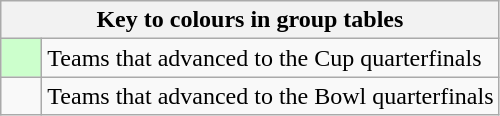<table class="wikitable" style="text-align: center;">
<tr>
<th colspan=2>Key to colours in group tables</th>
</tr>
<tr>
<td style="background:#cfc; width:20px;"></td>
<td align=left>Teams that advanced to the Cup quarterfinals</td>
</tr>
<tr>
<td></td>
<td align=left>Teams that advanced to the Bowl quarterfinals</td>
</tr>
</table>
